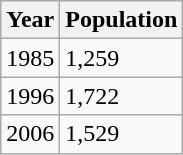<table class="wikitable">
<tr>
<th>Year</th>
<th>Population</th>
</tr>
<tr>
<td>1985</td>
<td>1,259</td>
</tr>
<tr>
<td>1996</td>
<td>1,722</td>
</tr>
<tr>
<td>2006</td>
<td>1,529</td>
</tr>
</table>
